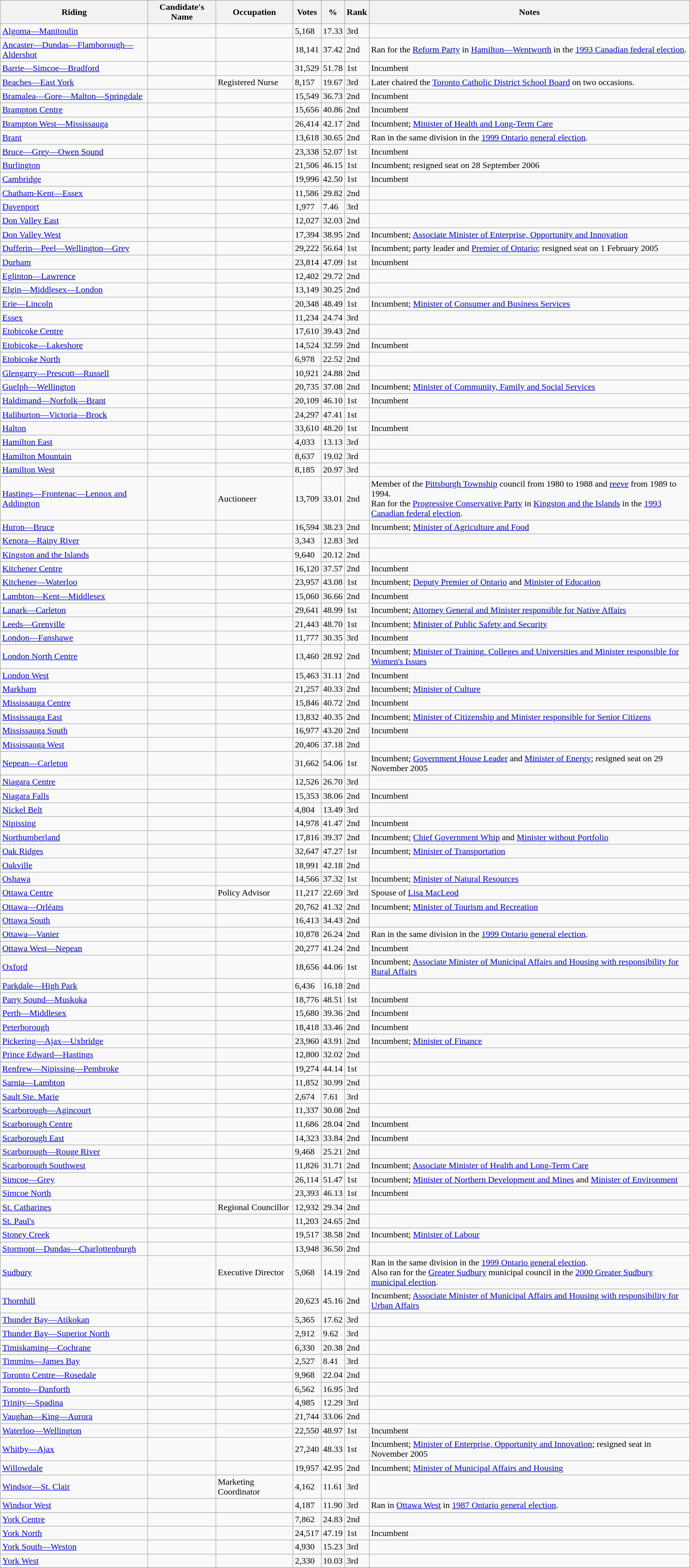<table class="wikitable sortable" width="100%">
<tr>
<th>Riding</th>
<th>Candidate's Name</th>
<th>Occupation</th>
<th>Votes</th>
<th>%</th>
<th>Rank</th>
<th>Notes</th>
</tr>
<tr>
<td><a href='#'>Algoma—Manitoulin</a></td>
<td></td>
<td></td>
<td>5,168</td>
<td>17.33</td>
<td>3rd</td>
<td></td>
</tr>
<tr>
<td><a href='#'>Ancaster—Dundas—Flamborough—Aldershot</a></td>
<td></td>
<td></td>
<td>18,141</td>
<td>37.42</td>
<td>2nd</td>
<td>Ran for the <a href='#'>Reform Party</a> in <a href='#'>Hamilton—Wentworth</a> in the <a href='#'>1993 Canadian federal election</a>.</td>
</tr>
<tr>
<td><a href='#'>Barrie—Simcoe—Bradford</a></td>
<td></td>
<td></td>
<td>31,529</td>
<td>51.78</td>
<td>1st</td>
<td>Incumbent</td>
</tr>
<tr>
<td><a href='#'>Beaches—East York</a></td>
<td></td>
<td>Registered Nurse</td>
<td>8,157</td>
<td>19.67</td>
<td>3rd</td>
<td>Later chaired the <a href='#'>Toronto Catholic District School Board</a> on two occasions.</td>
</tr>
<tr>
<td><a href='#'>Bramalea—Gore—Malton—Springdale</a></td>
<td></td>
<td></td>
<td>15,549</td>
<td>36.73</td>
<td>2nd</td>
<td>Incumbent</td>
</tr>
<tr>
<td><a href='#'>Brampton Centre</a></td>
<td></td>
<td></td>
<td>15,656</td>
<td>40.86</td>
<td>2nd</td>
<td>Incumbent</td>
</tr>
<tr>
<td><a href='#'>Brampton West—Mississauga</a></td>
<td></td>
<td></td>
<td>26,414</td>
<td>42.17</td>
<td>2nd</td>
<td>Incumbent; <a href='#'>Minister of Health and Long-Term Care</a></td>
</tr>
<tr>
<td><a href='#'>Brant</a></td>
<td></td>
<td></td>
<td>13,618</td>
<td>30.65</td>
<td>2nd</td>
<td>Ran in the same division in the <a href='#'>1999 Ontario general election</a>.</td>
</tr>
<tr>
<td><a href='#'>Bruce—Grey—Owen Sound</a></td>
<td></td>
<td></td>
<td>23,338</td>
<td>52.07</td>
<td>1st</td>
<td>Incumbent</td>
</tr>
<tr>
<td><a href='#'>Burlington</a></td>
<td></td>
<td></td>
<td>21,506</td>
<td>46.15</td>
<td>1st</td>
<td>Incumbent; resigned seat on 28 September 2006</td>
</tr>
<tr>
<td><a href='#'>Cambridge</a></td>
<td></td>
<td></td>
<td>19,996</td>
<td>42.50</td>
<td>1st</td>
<td>Incumbent</td>
</tr>
<tr>
<td><a href='#'>Chatham-Kent—Essex</a></td>
<td></td>
<td></td>
<td>11,586</td>
<td>29.82</td>
<td>2nd</td>
<td></td>
</tr>
<tr>
<td><a href='#'>Davenport</a></td>
<td></td>
<td></td>
<td>1,977</td>
<td>7.46</td>
<td>3rd</td>
<td></td>
</tr>
<tr>
<td><a href='#'>Don Valley East</a></td>
<td></td>
<td></td>
<td>12,027</td>
<td>32.03</td>
<td>2nd</td>
<td></td>
</tr>
<tr>
<td><a href='#'>Don Valley West</a></td>
<td></td>
<td></td>
<td>17,394</td>
<td>38.95</td>
<td>2nd</td>
<td>Incumbent; <a href='#'>Associate Minister of Enterprise, Opportunity and Innovation</a></td>
</tr>
<tr>
<td><a href='#'>Dufferin—Peel—Wellington—Grey</a></td>
<td></td>
<td></td>
<td>29,222</td>
<td>56.64</td>
<td>1st</td>
<td>Incumbent; party leader and <a href='#'>Premier of Ontario</a>; resigned seat on 1 February 2005</td>
</tr>
<tr>
<td><a href='#'>Durham</a></td>
<td></td>
<td></td>
<td>23,814</td>
<td>47.09</td>
<td>1st</td>
<td>Incumbent</td>
</tr>
<tr>
<td><a href='#'>Eglinton—Lawrence</a></td>
<td></td>
<td></td>
<td>12,402</td>
<td>29.72</td>
<td>2nd</td>
<td></td>
</tr>
<tr>
<td><a href='#'>Elgin—Middlesex—London</a></td>
<td></td>
<td></td>
<td>13,149</td>
<td>30.25</td>
<td>2nd</td>
<td></td>
</tr>
<tr>
<td><a href='#'>Erie—Lincoln</a></td>
<td></td>
<td></td>
<td>20,348</td>
<td>48.49</td>
<td>1st</td>
<td>Incumbent; <a href='#'>Minister of Consumer and Business Services</a></td>
</tr>
<tr>
<td><a href='#'>Essex</a></td>
<td></td>
<td></td>
<td>11,234</td>
<td>24.74</td>
<td>3rd</td>
<td></td>
</tr>
<tr>
<td><a href='#'>Etobicoke Centre</a></td>
<td></td>
<td></td>
<td>17,610</td>
<td>39.43</td>
<td>2nd</td>
<td></td>
</tr>
<tr>
<td><a href='#'>Etobicoke—Lakeshore</a></td>
<td></td>
<td></td>
<td>14,524</td>
<td>32.59</td>
<td>2nd</td>
<td>Incumbent</td>
</tr>
<tr>
<td><a href='#'>Etobicoke North</a></td>
<td></td>
<td></td>
<td>6,978</td>
<td>22.52</td>
<td>2nd</td>
<td></td>
</tr>
<tr>
<td><a href='#'>Glengarry—Prescott—Russell</a></td>
<td></td>
<td></td>
<td>10,921</td>
<td>24.88</td>
<td>2nd</td>
<td></td>
</tr>
<tr>
<td><a href='#'>Guelph—Wellington</a></td>
<td></td>
<td></td>
<td>20,735</td>
<td>37.08</td>
<td>2nd</td>
<td>Incumbent; <a href='#'>Minister of Community, Family and Social Services</a></td>
</tr>
<tr>
<td><a href='#'>Haldimand—Norfolk—Brant</a></td>
<td></td>
<td></td>
<td>20,109</td>
<td>46.10</td>
<td>1st</td>
<td>Incumbent</td>
</tr>
<tr>
<td><a href='#'>Haliburton—Victoria—Brock</a></td>
<td></td>
<td></td>
<td>24,297</td>
<td>47.41</td>
<td>1st</td>
<td></td>
</tr>
<tr>
<td><a href='#'>Halton</a></td>
<td></td>
<td></td>
<td>33,610</td>
<td>48.20</td>
<td>1st</td>
<td>Incumbent</td>
</tr>
<tr>
<td><a href='#'>Hamilton East</a></td>
<td></td>
<td></td>
<td>4,033</td>
<td>13.13</td>
<td>3rd</td>
<td></td>
</tr>
<tr>
<td><a href='#'>Hamilton Mountain</a></td>
<td></td>
<td></td>
<td>8,637</td>
<td>19.02</td>
<td>3rd</td>
<td></td>
</tr>
<tr>
<td><a href='#'>Hamilton West</a></td>
<td></td>
<td></td>
<td>8,185</td>
<td>20.97</td>
<td>3rd</td>
<td></td>
</tr>
<tr>
<td><a href='#'>Hastings—Frontenac—Lennox and Addington</a></td>
<td></td>
<td>Auctioneer</td>
<td>13,709</td>
<td>33.01</td>
<td>2nd</td>
<td>Member of the <a href='#'>Pittsburgh Township</a> council from 1980 to 1988 and <a href='#'>reeve</a> from 1989 to 1994.<br>Ran for the <a href='#'>Progressive Conservative Party</a> in <a href='#'>Kingston and the Islands</a> in the <a href='#'>1993 Canadian federal election</a>.</td>
</tr>
<tr>
<td><a href='#'>Huron—Bruce</a></td>
<td></td>
<td></td>
<td>16,594</td>
<td>38.23</td>
<td>2nd</td>
<td>Incumbent; <a href='#'>Minister of Agriculture and Food</a></td>
</tr>
<tr>
<td><a href='#'>Kenora—Rainy River</a></td>
<td></td>
<td></td>
<td>3,343</td>
<td>12.83</td>
<td>3rd</td>
<td></td>
</tr>
<tr>
<td><a href='#'>Kingston and the Islands</a></td>
<td></td>
<td></td>
<td>9,640</td>
<td>20.12</td>
<td>2nd</td>
<td></td>
</tr>
<tr>
<td><a href='#'>Kitchener Centre</a></td>
<td></td>
<td></td>
<td>16,120</td>
<td>37.57</td>
<td>2nd</td>
<td>Incumbent</td>
</tr>
<tr>
<td><a href='#'>Kitchener—Waterloo</a></td>
<td></td>
<td></td>
<td>23,957</td>
<td>43.08</td>
<td>1st</td>
<td>Incumbent; <a href='#'>Deputy Premier of Ontario</a> and <a href='#'>Minister of Education</a></td>
</tr>
<tr>
<td><a href='#'>Lambton—Kent—Middlesex</a></td>
<td></td>
<td></td>
<td>15,060</td>
<td>36.66</td>
<td>2nd</td>
<td>Incumbent</td>
</tr>
<tr>
<td><a href='#'>Lanark—Carleton</a></td>
<td></td>
<td></td>
<td>29,641</td>
<td>48.99</td>
<td>1st</td>
<td>Incumbent; <a href='#'>Attorney General and Minister responsible for Native Affairs</a></td>
</tr>
<tr>
<td><a href='#'>Leeds—Grenville</a></td>
<td></td>
<td></td>
<td>21,443</td>
<td>48.70</td>
<td>1st</td>
<td>Incumbent; <a href='#'>Minister of Public Safety and Security</a></td>
</tr>
<tr>
<td><a href='#'>London—Fanshawe</a></td>
<td></td>
<td></td>
<td>11,777</td>
<td>30.35</td>
<td>3rd</td>
<td>Incumbent</td>
</tr>
<tr>
<td><a href='#'>London North Centre</a></td>
<td></td>
<td></td>
<td>13,460</td>
<td>28.92</td>
<td>2nd</td>
<td>Incumbent; <a href='#'>Minister of Training, Colleges and Universities and Minister responsible for Women's Issues</a></td>
</tr>
<tr>
<td><a href='#'>London West</a></td>
<td></td>
<td></td>
<td>15,463</td>
<td>31.11</td>
<td>2nd</td>
<td>Incumbent</td>
</tr>
<tr>
<td><a href='#'>Markham</a></td>
<td></td>
<td></td>
<td>21,257</td>
<td>40.33</td>
<td>2nd</td>
<td>Incumbent; <a href='#'>Minister of Culture</a></td>
</tr>
<tr>
<td><a href='#'>Mississauga Centre</a></td>
<td></td>
<td></td>
<td>15,846</td>
<td>40.72</td>
<td>2nd</td>
<td>Incumbent</td>
</tr>
<tr>
<td><a href='#'>Mississauga East</a></td>
<td></td>
<td></td>
<td>13,832</td>
<td>40.35</td>
<td>2nd</td>
<td>Incumbent; <a href='#'>Minister of Citizenship and Minister responsible for Senior Citizens</a></td>
</tr>
<tr>
<td><a href='#'>Mississauga South</a></td>
<td></td>
<td></td>
<td>16,977</td>
<td>43.20</td>
<td>2nd</td>
<td>Incumbent</td>
</tr>
<tr>
<td><a href='#'>Mississauga West</a></td>
<td></td>
<td></td>
<td>20,406</td>
<td>37.18</td>
<td>2nd</td>
<td></td>
</tr>
<tr>
<td><a href='#'>Nepean—Carleton</a></td>
<td></td>
<td></td>
<td>31,662</td>
<td>54.06</td>
<td>1st</td>
<td>Incumbent; <a href='#'>Government House Leader</a> and <a href='#'>Minister of Energy</a>; resigned seat on 29 November 2005</td>
</tr>
<tr>
<td><a href='#'>Niagara Centre</a></td>
<td></td>
<td></td>
<td>12,526</td>
<td>26.70</td>
<td>3rd</td>
<td></td>
</tr>
<tr>
<td><a href='#'>Niagara Falls</a></td>
<td></td>
<td></td>
<td>15,353</td>
<td>38.06</td>
<td>2nd</td>
<td>Incumbent</td>
</tr>
<tr>
<td><a href='#'>Nickel Belt</a></td>
<td></td>
<td></td>
<td>4,804</td>
<td>13.49</td>
<td>3rd</td>
<td></td>
</tr>
<tr>
<td><a href='#'>Nipissing</a></td>
<td></td>
<td></td>
<td>14,978</td>
<td>41.47</td>
<td>2nd</td>
<td>Incumbent</td>
</tr>
<tr>
<td><a href='#'>Northumberland</a></td>
<td></td>
<td></td>
<td>17,816</td>
<td>39.37</td>
<td>2nd</td>
<td>Incumbent; <a href='#'>Chief Government Whip</a> and <a href='#'>Minister without Portfolio</a></td>
</tr>
<tr>
<td><a href='#'>Oak Ridges</a></td>
<td></td>
<td></td>
<td>32,647</td>
<td>47.27</td>
<td>1st</td>
<td>Incumbent; <a href='#'>Minister of Transportation</a></td>
</tr>
<tr>
<td><a href='#'>Oakville</a></td>
<td></td>
<td></td>
<td>18,991</td>
<td>42.18</td>
<td>2nd</td>
<td></td>
</tr>
<tr>
<td><a href='#'>Oshawa</a></td>
<td></td>
<td></td>
<td>14,566</td>
<td>37.32</td>
<td>1st</td>
<td>Incumbent; <a href='#'>Minister of Natural Resources</a></td>
</tr>
<tr>
<td><a href='#'>Ottawa Centre</a></td>
<td></td>
<td>Policy Advisor</td>
<td>11,217</td>
<td>22.69</td>
<td>3rd</td>
<td>Spouse of <a href='#'>Lisa MacLeod</a></td>
</tr>
<tr>
<td><a href='#'>Ottawa—Orléans</a></td>
<td></td>
<td></td>
<td>20,762</td>
<td>41.32</td>
<td>2nd</td>
<td>Incumbent; <a href='#'>Minister of Tourism and Recreation</a></td>
</tr>
<tr>
<td><a href='#'>Ottawa South</a></td>
<td></td>
<td></td>
<td>16,413</td>
<td>34.43</td>
<td>2nd</td>
<td></td>
</tr>
<tr>
<td><a href='#'>Ottawa—Vanier</a></td>
<td></td>
<td></td>
<td>10,878</td>
<td>26.24</td>
<td>2nd</td>
<td>Ran in the same division in the <a href='#'>1999 Ontario general election</a>.</td>
</tr>
<tr>
<td><a href='#'>Ottawa West—Nepean</a></td>
<td></td>
<td></td>
<td>20,277</td>
<td>41.24</td>
<td>2nd</td>
<td>Incumbent</td>
</tr>
<tr>
<td><a href='#'>Oxford</a></td>
<td></td>
<td></td>
<td>18,656</td>
<td>44.06</td>
<td>1st</td>
<td>Incumbent; <a href='#'>Associate Minister of Municipal Affairs and Housing with responsibility for Rural Affairs</a></td>
</tr>
<tr>
<td><a href='#'>Parkdale—High Park</a></td>
<td></td>
<td></td>
<td>6,436</td>
<td>16.18</td>
<td>2nd</td>
<td></td>
</tr>
<tr>
<td><a href='#'>Parry Sound—Muskoka</a></td>
<td></td>
<td></td>
<td>18,776</td>
<td>48.51</td>
<td>1st</td>
<td>Incumbent</td>
</tr>
<tr>
<td><a href='#'>Perth—Middlesex</a></td>
<td></td>
<td></td>
<td>15,680</td>
<td>39.36</td>
<td>2nd</td>
<td>Incumbent</td>
</tr>
<tr>
<td><a href='#'>Peterborough</a></td>
<td></td>
<td></td>
<td>18,418</td>
<td>33.46</td>
<td>2nd</td>
<td>Incumbent</td>
</tr>
<tr>
<td><a href='#'>Pickering—Ajax—Uxbridge</a></td>
<td></td>
<td></td>
<td>23,960</td>
<td>43.91</td>
<td>2nd</td>
<td>Incumbent; <a href='#'>Minister of Finance</a></td>
</tr>
<tr>
<td><a href='#'>Prince Edward—Hastings</a></td>
<td></td>
<td></td>
<td>12,800</td>
<td>32.02</td>
<td>2nd</td>
<td></td>
</tr>
<tr>
<td><a href='#'>Renfrew—Nipissing—Pembroke</a></td>
<td></td>
<td></td>
<td>19,274</td>
<td>44.14</td>
<td>1st</td>
<td></td>
</tr>
<tr>
<td><a href='#'>Sarnia—Lambton</a></td>
<td></td>
<td></td>
<td>11,852</td>
<td>30.99</td>
<td>2nd</td>
<td></td>
</tr>
<tr>
<td><a href='#'>Sault Ste. Marie</a></td>
<td></td>
<td></td>
<td>2,674</td>
<td>7.61</td>
<td>3rd</td>
<td></td>
</tr>
<tr>
<td><a href='#'>Scarborough—Agincourt</a></td>
<td></td>
<td></td>
<td>11,337</td>
<td>30.08</td>
<td>2nd</td>
<td></td>
</tr>
<tr>
<td><a href='#'>Scarborough Centre</a></td>
<td></td>
<td></td>
<td>11,686</td>
<td>28.04</td>
<td>2nd</td>
<td>Incumbent</td>
</tr>
<tr>
<td><a href='#'>Scarborough East</a></td>
<td></td>
<td></td>
<td>14,323</td>
<td>33.84</td>
<td>2nd</td>
<td>Incumbent</td>
</tr>
<tr>
<td><a href='#'>Scarborough—Rouge River</a></td>
<td></td>
<td></td>
<td>9,468</td>
<td>25.21</td>
<td>2nd</td>
<td></td>
</tr>
<tr>
<td><a href='#'>Scarborough Southwest</a></td>
<td></td>
<td></td>
<td>11,826</td>
<td>31.71</td>
<td>2nd</td>
<td>Incumbent; <a href='#'>Associate Minister of Health and Long-Term Care</a></td>
</tr>
<tr>
<td><a href='#'>Simcoe—Grey</a></td>
<td></td>
<td></td>
<td>26,114</td>
<td>51.47</td>
<td>1st</td>
<td>Incumbent; <a href='#'>Minister of Northern Development and Mines</a> and <a href='#'>Minister of Environment</a></td>
</tr>
<tr>
<td><a href='#'>Simcoe North</a></td>
<td></td>
<td></td>
<td>23,393</td>
<td>46.13</td>
<td>1st</td>
<td>Incumbent</td>
</tr>
<tr>
<td><a href='#'>St. Catharines</a></td>
<td></td>
<td>Regional Councillor</td>
<td>12,932</td>
<td>29.34</td>
<td>2nd</td>
<td></td>
</tr>
<tr>
<td><a href='#'>St. Paul's</a></td>
<td></td>
<td></td>
<td>11,203</td>
<td>24.65</td>
<td>2nd</td>
<td></td>
</tr>
<tr>
<td><a href='#'>Stoney Creek</a></td>
<td></td>
<td></td>
<td>19,517</td>
<td>38.58</td>
<td>2nd</td>
<td>Incumbent; <a href='#'>Minister of Labour</a></td>
</tr>
<tr>
<td><a href='#'>Stormont—Dundas—Charlottenburgh</a></td>
<td></td>
<td></td>
<td>13,948</td>
<td>36.50</td>
<td>2nd</td>
<td></td>
</tr>
<tr>
<td><a href='#'>Sudbury</a></td>
<td></td>
<td>Executive Director</td>
<td>5,068</td>
<td>14.19</td>
<td>2nd</td>
<td>Ran in the same division in the <a href='#'>1999 Ontario general election</a>.<br>Also ran for the <a href='#'>Greater Sudbury</a> municipal council in the <a href='#'>2000 Greater Sudbury municipal election</a>.</td>
</tr>
<tr>
<td><a href='#'>Thornhill</a></td>
<td></td>
<td></td>
<td>20,623</td>
<td>45.16</td>
<td>2nd</td>
<td>Incumbent; <a href='#'>Associate Minister of Municipal Affairs and Housing with responsibility for Urban Affairs</a></td>
</tr>
<tr>
<td><a href='#'>Thunder Bay—Atikokan</a></td>
<td></td>
<td></td>
<td>5,365</td>
<td>17.62</td>
<td>3rd</td>
<td></td>
</tr>
<tr>
<td><a href='#'>Thunder Bay—Superior North</a></td>
<td></td>
<td></td>
<td>2,912</td>
<td>9.62</td>
<td>3rd</td>
<td></td>
</tr>
<tr>
<td><a href='#'>Timiskaming—Cochrane</a></td>
<td></td>
<td></td>
<td>6,330</td>
<td>20.38</td>
<td>2nd</td>
<td></td>
</tr>
<tr>
<td><a href='#'>Timmins—James Bay</a></td>
<td></td>
<td></td>
<td>2,527</td>
<td>8.41</td>
<td>3rd</td>
<td></td>
</tr>
<tr>
<td><a href='#'>Toronto Centre—Rosedale</a></td>
<td></td>
<td></td>
<td>9,968</td>
<td>22.04</td>
<td>2nd</td>
<td></td>
</tr>
<tr>
<td><a href='#'>Toronto—Danforth</a></td>
<td></td>
<td></td>
<td>6,562</td>
<td>16.95</td>
<td>3rd</td>
<td></td>
</tr>
<tr>
<td><a href='#'>Trinity—Spadina</a></td>
<td></td>
<td></td>
<td>4,985</td>
<td>12.29</td>
<td>3rd</td>
<td></td>
</tr>
<tr>
<td><a href='#'>Vaughan—King—Aurora</a></td>
<td></td>
<td></td>
<td>21,744</td>
<td>33.06</td>
<td>2nd</td>
<td></td>
</tr>
<tr>
<td><a href='#'>Waterloo—Wellington</a></td>
<td></td>
<td></td>
<td>22,550</td>
<td>48.97</td>
<td>1st</td>
<td>Incumbent</td>
</tr>
<tr>
<td><a href='#'>Whitby—Ajax</a></td>
<td></td>
<td></td>
<td>27,240</td>
<td>48.33</td>
<td>1st</td>
<td>Incumbent; <a href='#'>Minister of Enterprise, Opportunity and Innovation</a>; resigned seat in November 2005</td>
</tr>
<tr>
<td><a href='#'>Willowdale</a></td>
<td></td>
<td></td>
<td>19,957</td>
<td>42.95</td>
<td>2nd</td>
<td>Incumbent; <a href='#'>Minister of Municipal Affairs and Housing</a></td>
</tr>
<tr>
<td><a href='#'>Windsor—St. Clair</a></td>
<td></td>
<td>Marketing Coordinator</td>
<td>4,162</td>
<td>11.61</td>
<td>3rd</td>
<td></td>
</tr>
<tr>
<td><a href='#'>Windsor West</a></td>
<td></td>
<td></td>
<td>4,187</td>
<td>11.90</td>
<td>3rd</td>
<td>Ran in <a href='#'>Ottawa West</a> in <a href='#'>1987 Ontario general election</a>.</td>
</tr>
<tr>
<td><a href='#'>York Centre</a></td>
<td></td>
<td></td>
<td>7,862</td>
<td>24.83</td>
<td>2nd</td>
<td></td>
</tr>
<tr>
<td><a href='#'>York North</a></td>
<td></td>
<td></td>
<td>24,517</td>
<td>47.19</td>
<td>1st</td>
<td>Incumbent</td>
</tr>
<tr>
<td><a href='#'>York South—Weston</a></td>
<td></td>
<td></td>
<td>4,930</td>
<td>15.23</td>
<td>3rd</td>
<td></td>
</tr>
<tr>
<td><a href='#'>York West</a></td>
<td></td>
<td></td>
<td>2,330</td>
<td>10.03</td>
<td>3rd</td>
<td></td>
</tr>
<tr>
</tr>
</table>
